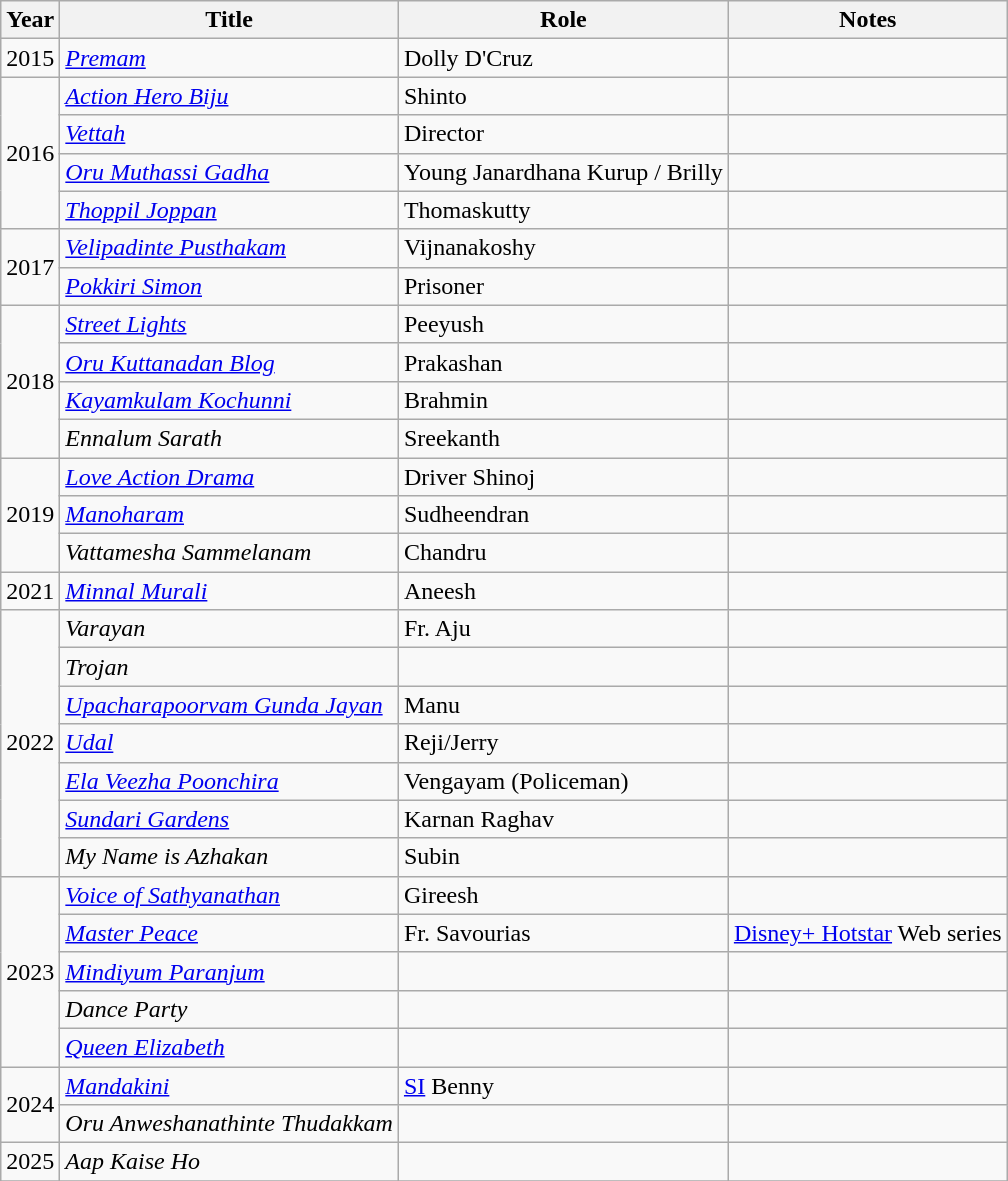<table class="wikitable sortable">
<tr>
<th>Year</th>
<th>Title</th>
<th>Role</th>
<th class="unsortable">Notes</th>
</tr>
<tr>
<td>2015</td>
<td><em><a href='#'>Premam</a></em></td>
<td>Dolly D'Cruz</td>
<td></td>
</tr>
<tr>
<td rowspan=4>2016</td>
<td><em><a href='#'>Action Hero Biju</a></em></td>
<td>Shinto</td>
<td></td>
</tr>
<tr>
<td><em><a href='#'>Vettah</a></em></td>
<td>Director</td>
<td></td>
</tr>
<tr>
<td><em><a href='#'>Oru Muthassi Gadha</a></em></td>
<td>Young Janardhana Kurup / Brilly</td>
<td></td>
</tr>
<tr>
<td><em><a href='#'>Thoppil Joppan</a></em></td>
<td>Thomaskutty</td>
<td></td>
</tr>
<tr>
<td Rowspan=2>2017</td>
<td><em><a href='#'>Velipadinte Pusthakam</a></em></td>
<td>Vijnanakoshy</td>
<td></td>
</tr>
<tr>
<td><em><a href='#'>Pokkiri Simon</a></em></td>
<td>Prisoner</td>
<td></td>
</tr>
<tr>
<td Rowspan=4>2018</td>
<td><em><a href='#'>Street Lights</a></em></td>
<td>Peeyush</td>
<td></td>
</tr>
<tr>
<td><em><a href='#'>Oru Kuttanadan Blog</a></em></td>
<td>Prakashan</td>
<td></td>
</tr>
<tr>
<td><em><a href='#'>Kayamkulam Kochunni</a></em></td>
<td>Brahmin</td>
<td></td>
</tr>
<tr>
<td><em>Ennalum Sarath</em></td>
<td>Sreekanth</td>
<td></td>
</tr>
<tr>
<td Rowspan=3>2019</td>
<td><em><a href='#'>Love Action Drama</a></em></td>
<td>Driver Shinoj</td>
<td></td>
</tr>
<tr>
<td><em><a href='#'>Manoharam</a></em></td>
<td>Sudheendran</td>
<td></td>
</tr>
<tr>
<td><em>Vattamesha Sammelanam</em></td>
<td>Chandru</td>
<td></td>
</tr>
<tr>
<td>2021</td>
<td><em><a href='#'>Minnal Murali</a></em></td>
<td>Aneesh</td>
<td></td>
</tr>
<tr>
<td rowspan=7>2022</td>
<td><em>Varayan</em></td>
<td>Fr. Aju</td>
<td></td>
</tr>
<tr>
<td><em>Trojan</em></td>
<td></td>
<td></td>
</tr>
<tr>
<td><em><a href='#'>Upacharapoorvam Gunda Jayan</a></em></td>
<td>Manu</td>
<td></td>
</tr>
<tr>
<td><em><a href='#'>Udal</a></em></td>
<td>Reji/Jerry</td>
<td></td>
</tr>
<tr>
<td><em><a href='#'>Ela Veezha Poonchira</a></em></td>
<td>Vengayam (Policeman)</td>
<td></td>
</tr>
<tr>
<td><em><a href='#'>Sundari Gardens</a></em></td>
<td>Karnan Raghav</td>
<td></td>
</tr>
<tr>
<td><em>My Name is Azhakan</em></td>
<td>Subin</td>
<td></td>
</tr>
<tr>
<td rowspan="5">2023</td>
<td><em><a href='#'>Voice of Sathyanathan</a></em></td>
<td>Gireesh</td>
<td></td>
</tr>
<tr>
<td><em><a href='#'>Master Peace</a></em></td>
<td>Fr. Savourias</td>
<td><a href='#'>Disney+ Hotstar</a> Web series</td>
</tr>
<tr>
<td><em><a href='#'>Mindiyum Paranjum</a></em></td>
<td></td>
<td></td>
</tr>
<tr>
<td><em>Dance Party</em></td>
<td></td>
<td></td>
</tr>
<tr>
<td><em><a href='#'>Queen Elizabeth</a></em></td>
<td></td>
<td></td>
</tr>
<tr>
<td rowspan=2>2024</td>
<td><em><a href='#'>Mandakini</a></em></td>
<td><a href='#'>SI</a> Benny</td>
<td></td>
</tr>
<tr>
<td><em>Oru Anweshanathinte Thudakkam</em></td>
<td></td>
<td></td>
</tr>
<tr>
<td>2025</td>
<td><em>Aap Kaise Ho</em></td>
<td></td>
<td></td>
</tr>
<tr>
</tr>
</table>
